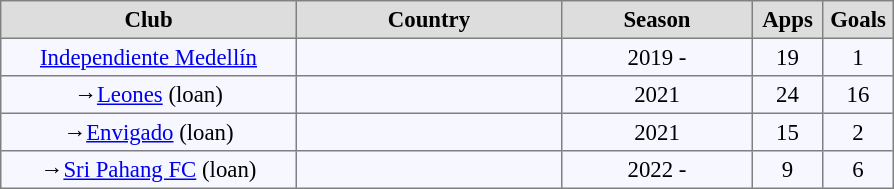<table align="center" bgcolor="#f7f8ff" cellpadding="3" cellspacing="0" border="1" style="font-size: 95%; border: gray solid 1px; border-collapse: collapse;">
<tr align=ce pornter bgcolor=#DDDDDD style="color:black;">
<th width="190">Club</th>
<th width="170">Country</th>
<th width="120">Season</th>
<th width="40">Apps</th>
<th width="40">Goals</th>
</tr>
<tr align=center>
<td><a href='#'>Independiente Medellín</a></td>
<td></td>
<td>2019 -</td>
<td>19</td>
<td>1</td>
</tr>
<tr align=center>
<td>→<a href='#'>Leones</a> (loan)</td>
<td></td>
<td>2021</td>
<td>24</td>
<td>16</td>
</tr>
<tr align=center>
<td>→<a href='#'>Envigado</a> (loan)</td>
<td></td>
<td>2021</td>
<td>15</td>
<td>2</td>
</tr>
<tr align=center>
<td>→<a href='#'>Sri Pahang FC</a> (loan)</td>
<td></td>
<td>2022 -</td>
<td>9</td>
<td>6</td>
</tr>
</table>
